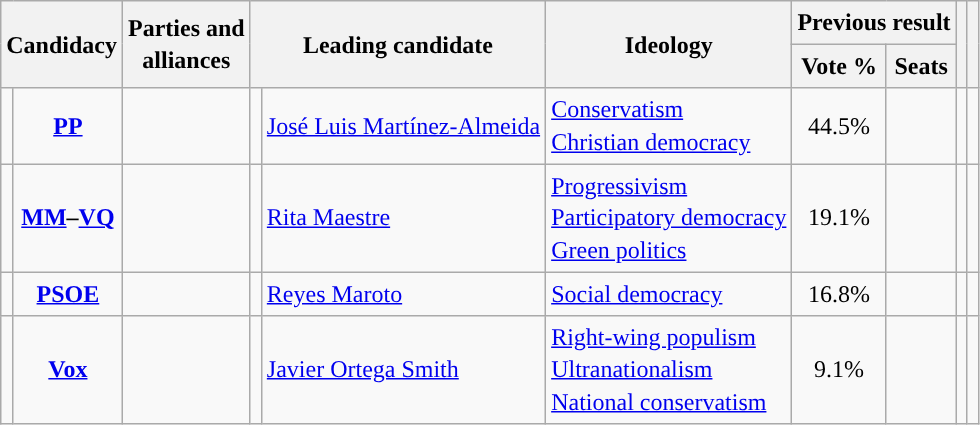<table class="wikitable" style="line-height:1.35em; text-align:left;">
<tr>
<th colspan="2" rowspan="2">Candidacy</th>
<th rowspan="2">Parties and<br>alliances</th>
<th colspan="2" rowspan="2">Leading candidate</th>
<th rowspan="2">Ideology</th>
<th colspan="2">Previous result</th>
<th rowspan="2"></th>
<th rowspan="2"></th>
</tr>
<tr>
<th>Vote %</th>
<th>Seats</th>
</tr>
<tr>
<td width="1" style="color:inherit;background:"></td>
<td align="center"><strong><a href='#'>PP</a></strong></td>
<td></td>
<td></td>
<td><a href='#'>José Luis Martínez-Almeida</a></td>
<td><a href='#'>Conservatism</a><br><a href='#'>Christian democracy</a></td>
<td align="center">44.5%</td>
<td></td>
<td></td>
<td></td>
</tr>
<tr>
<td style="color:inherit;background:"></td>
<td align="center"><strong><a href='#'>MM</a>–<a href='#'>VQ</a></strong></td>
<td></td>
<td></td>
<td><a href='#'>Rita Maestre</a></td>
<td><a href='#'>Progressivism</a><br><a href='#'>Participatory democracy</a><br><a href='#'>Green politics</a></td>
<td align="center">19.1%</td>
<td></td>
<td></td>
<td></td>
</tr>
<tr>
<td style="color:inherit;background:"></td>
<td align="center"><strong><a href='#'>PSOE</a></strong></td>
<td></td>
<td></td>
<td><a href='#'>Reyes Maroto</a></td>
<td><a href='#'>Social democracy</a></td>
<td align="center">16.8%</td>
<td></td>
<td></td>
<td></td>
</tr>
<tr>
<td style="color:inherit;background:"></td>
<td align="center"><strong><a href='#'>Vox</a></strong></td>
<td></td>
<td></td>
<td><a href='#'>Javier Ortega Smith</a></td>
<td><a href='#'>Right-wing populism</a><br><a href='#'>Ultranationalism</a><br><a href='#'>National conservatism</a></td>
<td align="center">9.1%</td>
<td></td>
<td></td>
<td></td>
</tr>
</table>
